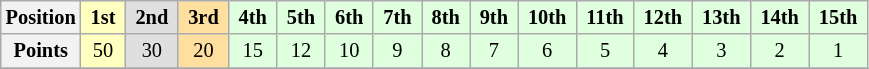<table class="wikitable" style="font-size:85%; text-align:center">
<tr>
<th>Position</th>
<td style="background:#ffffbf;"> <strong>1st</strong> </td>
<td style="background:#dfdfdf;"> <strong>2nd</strong> </td>
<td style="background:#ffdf9f;"> <strong>3rd</strong> </td>
<td style="background:#dfffdf;"> <strong>4th</strong> </td>
<td style="background:#dfffdf;"> <strong>5th</strong> </td>
<td style="background:#dfffdf;"> <strong>6th</strong> </td>
<td style="background:#dfffdf;"> <strong>7th</strong> </td>
<td style="background:#dfffdf;"> <strong>8th</strong> </td>
<td style="background:#dfffdf;"> <strong>9th</strong> </td>
<td style="background:#dfffdf;"> <strong>10th</strong> </td>
<td style="background:#dfffdf;"> <strong>11th</strong> </td>
<td style="background:#dfffdf;"> <strong>12th</strong> </td>
<td style="background:#dfffdf;"> <strong>13th</strong> </td>
<td style="background:#dfffdf;"> <strong>14th</strong> </td>
<td style="background:#dfffdf;"> <strong>15th</strong> </td>
</tr>
<tr>
<th>Points</th>
<td style="background:#ffffbf;">50</td>
<td style="background:#dfdfdf;">30</td>
<td style="background:#ffdf9f;">20</td>
<td style="background:#dfffdf;">15</td>
<td style="background:#dfffdf;">12</td>
<td style="background:#dfffdf;">10</td>
<td style="background:#dfffdf;">9</td>
<td style="background:#dfffdf;">8</td>
<td style="background:#dfffdf;">7</td>
<td style="background:#dfffdf;">6</td>
<td style="background:#dfffdf;">5</td>
<td style="background:#dfffdf;">4</td>
<td style="background:#dfffdf;">3</td>
<td style="background:#dfffdf;">2</td>
<td style="background:#dfffdf;">1</td>
</tr>
<tr>
</tr>
</table>
